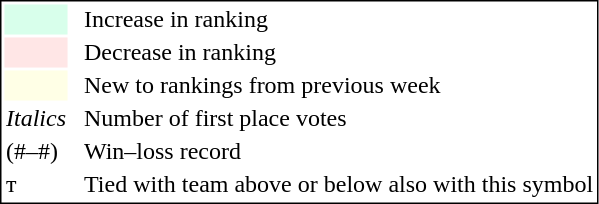<table style="border:1px solid black;">
<tr>
<td style="background:#D8FFEB; width:20px;"></td>
<td> </td>
<td>Increase in ranking</td>
</tr>
<tr>
<td style="background:#FFE6E6; width:20px;"></td>
<td> </td>
<td>Decrease in ranking</td>
</tr>
<tr>
<td style="background:#FFFFE6; width:20px;"></td>
<td> </td>
<td>New to rankings from previous week</td>
</tr>
<tr>
<td><em>Italics</em></td>
<td> </td>
<td>Number of first place votes</td>
</tr>
<tr>
<td>(#–#)</td>
<td> </td>
<td>Win–loss record</td>
</tr>
<tr>
<td>т</td>
<td></td>
<td>Tied with team above or below also with this symbol</td>
</tr>
</table>
